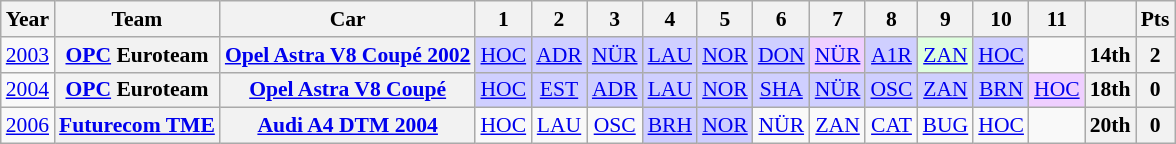<table class="wikitable" border="1" style="text-align:center; font-size:90%;">
<tr>
<th>Year</th>
<th>Team</th>
<th>Car</th>
<th>1</th>
<th>2</th>
<th>3</th>
<th>4</th>
<th>5</th>
<th>6</th>
<th>7</th>
<th>8</th>
<th>9</th>
<th>10</th>
<th>11</th>
<th></th>
<th>Pts</th>
</tr>
<tr>
<td><a href='#'>2003</a></td>
<th><a href='#'>OPC</a> Euroteam</th>
<th><a href='#'>Opel Astra V8 Coupé 2002</a></th>
<td style="background:#cfcfff;"><a href='#'>HOC</a><br></td>
<td style="background:#cfcfff;"><a href='#'>ADR</a><br></td>
<td style="background:#cfcfff;"><a href='#'>NÜR</a><br></td>
<td style="background:#cfcfff;"><a href='#'>LAU</a><br></td>
<td style="background:#cfcfff;"><a href='#'>NOR</a><br></td>
<td style="background:#cfcfff;"><a href='#'>DON</a><br></td>
<td style="background:#efcfff;"><a href='#'>NÜR</a><br></td>
<td style="background:#cfcfff;"><a href='#'>A1R</a><br></td>
<td style="background:#dfffdf;"><a href='#'>ZAN</a><br></td>
<td style="background:#cfcfff;"><a href='#'>HOC</a><br></td>
<td></td>
<th>14th</th>
<th>2</th>
</tr>
<tr>
<td><a href='#'>2004</a></td>
<th><a href='#'>OPC</a> Euroteam</th>
<th><a href='#'>Opel Astra V8 Coupé</a></th>
<td style="background:#cfcfff;"><a href='#'>HOC</a><br></td>
<td style="background:#cfcfff;"><a href='#'>EST</a><br></td>
<td style="background:#cfcfff;"><a href='#'>ADR</a><br></td>
<td style="background:#cfcfff;"><a href='#'>LAU</a><br></td>
<td style="background:#cfcfff;"><a href='#'>NOR</a><br></td>
<td style="background:#cfcfff;"><a href='#'>SHA</a><br></td>
<td style="background:#cfcfff;"><a href='#'>NÜR</a><br></td>
<td style="background:#cfcfff;"><a href='#'>OSC</a><br></td>
<td style="background:#cfcfff;"><a href='#'>ZAN</a><br></td>
<td style="background:#cfcfff;"><a href='#'>BRN</a><br></td>
<td style="background:#efcfff;"><a href='#'>HOC</a><br></td>
<th>18th</th>
<th>0</th>
</tr>
<tr>
<td><a href='#'>2006</a></td>
<th><a href='#'>Futurecom TME</a></th>
<th><a href='#'>Audi A4 DTM 2004</a></th>
<td><a href='#'>HOC</a></td>
<td><a href='#'>LAU</a></td>
<td><a href='#'>OSC</a></td>
<td style="background:#cfcfff;"><a href='#'>BRH</a><br></td>
<td style="background:#cfcfff;"><a href='#'>NOR</a><br></td>
<td><a href='#'>NÜR</a></td>
<td><a href='#'>ZAN</a></td>
<td><a href='#'>CAT</a></td>
<td><a href='#'>BUG</a></td>
<td><a href='#'>HOC</a></td>
<td></td>
<th>20th</th>
<th>0</th>
</tr>
</table>
